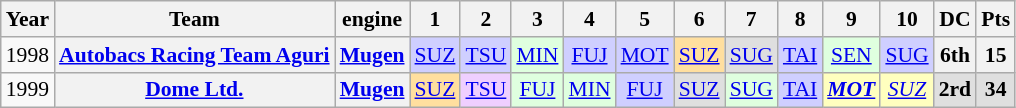<table class="wikitable" style="text-align:center; font-size:90%">
<tr>
<th>Year</th>
<th>Team</th>
<th>engine</th>
<th>1</th>
<th>2</th>
<th>3</th>
<th>4</th>
<th>5</th>
<th>6</th>
<th>7</th>
<th>8</th>
<th>9</th>
<th>10</th>
<th>DC</th>
<th>Pts</th>
</tr>
<tr>
<td>1998</td>
<th><a href='#'>Autobacs Racing Team Aguri</a></th>
<th><a href='#'>Mugen</a></th>
<td style="background:#CFCFFF;"><a href='#'>SUZ</a><br></td>
<td style="background:#CFCFFF;"><a href='#'>TSU</a><br></td>
<td style="background:#DFFFDF;"><a href='#'>MIN</a><br></td>
<td style="background:#CFCFFF;"><a href='#'>FUJ</a><br></td>
<td style="background:#CFCFFF;"><a href='#'>MOT</a><br></td>
<td style="background:#FFDF9F;"><a href='#'>SUZ</a><br></td>
<td style="background:#DFDFDF;"><a href='#'>SUG</a><br></td>
<td style="background:#CFCFFF;"><a href='#'>TAI</a><br></td>
<td style="background:#DFFFDF;"><a href='#'>SEN</a><br></td>
<td style="background:#CFCFFF;"><a href='#'>SUG</a><br></td>
<th>6th</th>
<th>15</th>
</tr>
<tr>
<td>1999</td>
<th><a href='#'>Dome Ltd.</a></th>
<th><a href='#'>Mugen</a></th>
<td style="background:#FFDF9F;"><a href='#'>SUZ</a><br></td>
<td style="background:#EFCFFF;"><a href='#'>TSU</a><br></td>
<td style="background:#DFFFDF;"><a href='#'>FUJ</a><br></td>
<td style="background:#DFFFDF;"><a href='#'>MIN</a><br></td>
<td style="background:#CFCFFF;"><a href='#'>FUJ</a><br></td>
<td style="background:#DFDFDF;"><a href='#'>SUZ</a><br></td>
<td style="background:#DFFFDF;"><a href='#'>SUG</a><br></td>
<td style="background:#CFCFFF;"><a href='#'>TAI</a><br></td>
<td style="background:#FFFFBF;"><strong><em> <a href='#'>MOT</a></em></strong><br></td>
<td style="background:#FFFFBF;"><em> <a href='#'>SUZ</a></em><br></td>
<th style="background:#DFDFDF;">2rd</th>
<th style="background:#DFDFDF;">34</th>
</tr>
</table>
